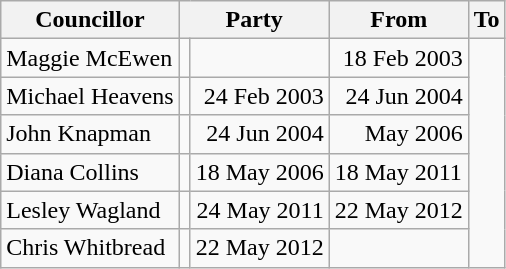<table class=wikitable>
<tr>
<th>Councillor</th>
<th colspan=2>Party</th>
<th>From</th>
<th>To</th>
</tr>
<tr>
<td>Maggie McEwen</td>
<td></td>
<td align=right></td>
<td align=right>18 Feb 2003</td>
</tr>
<tr>
<td>Michael Heavens</td>
<td></td>
<td align=right>24 Feb 2003</td>
<td align=right>24 Jun 2004</td>
</tr>
<tr>
<td>John Knapman</td>
<td></td>
<td align=right>24 Jun 2004</td>
<td align=right>May 2006</td>
</tr>
<tr>
<td>Diana Collins</td>
<td></td>
<td align=right>18 May 2006</td>
<td>18 May 2011</td>
</tr>
<tr>
<td>Lesley Wagland</td>
<td></td>
<td align=right>24 May 2011</td>
<td>22 May 2012</td>
</tr>
<tr>
<td>Chris Whitbread</td>
<td></td>
<td align=right>22 May 2012</td>
<td></td>
</tr>
</table>
